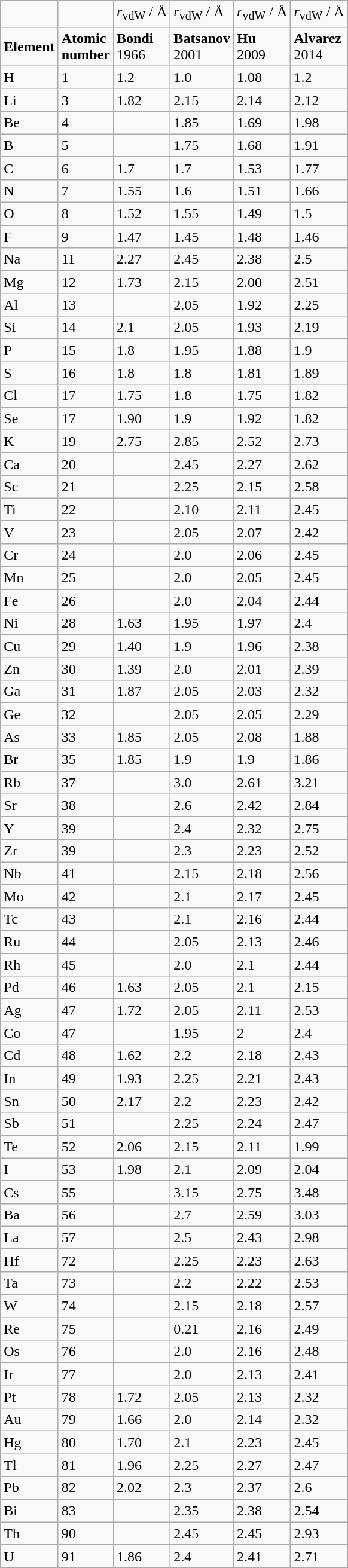<table class="wikitable">
<tr>
<td></td>
<td></td>
<td><em>r</em><sub>vdW</sub> / Å</td>
<td><em>r</em><sub>vdW</sub>  / Å</td>
<td><em>r</em><sub>vdW</sub>  / Å</td>
<td><em>r</em><sub>vdW</sub>  / Å</td>
</tr>
<tr>
<td><strong>Element</strong></td>
<td><strong>Atomic</strong><br><strong>number</strong></td>
<td><strong>Bondi</strong><br>1966</td>
<td><strong>Batsanov</strong><br>2001</td>
<td><strong>Hu</strong><br>2009</td>
<td><strong>Alvarez</strong><br>2014</td>
</tr>
<tr>
<td>H</td>
<td>1</td>
<td>1.2</td>
<td>1.0</td>
<td>1.08</td>
<td>1.2</td>
</tr>
<tr>
<td>Li</td>
<td>3</td>
<td>1.82</td>
<td>2.15</td>
<td>2.14</td>
<td>2.12</td>
</tr>
<tr>
<td>Be</td>
<td>4</td>
<td></td>
<td>1.85</td>
<td>1.69</td>
<td>1.98</td>
</tr>
<tr>
<td>B</td>
<td>5</td>
<td></td>
<td>1.75</td>
<td>1.68</td>
<td>1.91</td>
</tr>
<tr>
<td>C</td>
<td>6</td>
<td>1.7</td>
<td>1.7</td>
<td>1.53</td>
<td>1.77</td>
</tr>
<tr>
<td>N</td>
<td>7</td>
<td>1.55</td>
<td>1.6</td>
<td>1.51</td>
<td>1.66</td>
</tr>
<tr>
<td>O</td>
<td>8</td>
<td>1.52</td>
<td>1.55</td>
<td>1.49</td>
<td>1.5</td>
</tr>
<tr>
<td>F</td>
<td>9</td>
<td>1.47</td>
<td>1.45</td>
<td>1.48</td>
<td>1.46</td>
</tr>
<tr>
<td>Na</td>
<td>11</td>
<td>2.27</td>
<td>2.45</td>
<td>2.38</td>
<td>2.5</td>
</tr>
<tr>
<td>Mg</td>
<td>12</td>
<td>1.73</td>
<td>2.15</td>
<td>2.00</td>
<td>2.51</td>
</tr>
<tr>
<td>Al</td>
<td>13</td>
<td></td>
<td>2.05</td>
<td>1.92</td>
<td>2.25</td>
</tr>
<tr>
<td>Si</td>
<td>14</td>
<td>2.1</td>
<td>2.05</td>
<td>1.93</td>
<td>2.19</td>
</tr>
<tr>
<td>P</td>
<td>15</td>
<td>1.8</td>
<td>1.95</td>
<td>1.88</td>
<td>1.9</td>
</tr>
<tr>
<td>S</td>
<td>16</td>
<td>1.8</td>
<td>1.8</td>
<td>1.81</td>
<td>1.89</td>
</tr>
<tr>
<td>Cl</td>
<td>17</td>
<td>1.75</td>
<td>1.8</td>
<td>1.75</td>
<td>1.82</td>
</tr>
<tr>
<td>Se</td>
<td>17</td>
<td>1.90</td>
<td>1.9</td>
<td>1.92</td>
<td>1.82</td>
</tr>
<tr>
<td>K</td>
<td>19</td>
<td>2.75</td>
<td>2.85</td>
<td>2.52</td>
<td>2.73</td>
</tr>
<tr>
<td>Ca</td>
<td>20</td>
<td></td>
<td>2.45</td>
<td>2.27</td>
<td>2.62</td>
</tr>
<tr>
<td>Sc</td>
<td>21</td>
<td></td>
<td>2.25</td>
<td>2.15</td>
<td>2.58</td>
</tr>
<tr>
<td>Ti</td>
<td>22</td>
<td></td>
<td>2.10</td>
<td>2.11</td>
<td>2.45</td>
</tr>
<tr>
<td>V</td>
<td>23</td>
<td></td>
<td>2.05</td>
<td>2.07</td>
<td>2.42</td>
</tr>
<tr>
<td>Cr</td>
<td>24</td>
<td></td>
<td>2.0</td>
<td>2.06</td>
<td>2.45</td>
</tr>
<tr>
<td>Mn</td>
<td>25</td>
<td></td>
<td>2.0</td>
<td>2.05</td>
<td>2.45</td>
</tr>
<tr>
<td>Fe</td>
<td>26</td>
<td></td>
<td>2.0</td>
<td>2.04</td>
<td>2.44</td>
</tr>
<tr>
<td>Ni</td>
<td>28</td>
<td>1.63</td>
<td>1.95</td>
<td>1.97</td>
<td>2.4</td>
</tr>
<tr>
<td>Cu</td>
<td>29</td>
<td>1.40</td>
<td>1.9</td>
<td>1.96</td>
<td>2.38</td>
</tr>
<tr>
<td>Zn</td>
<td>30</td>
<td>1.39</td>
<td>2.0</td>
<td>2.01</td>
<td>2.39</td>
</tr>
<tr>
<td>Ga</td>
<td>31</td>
<td>1.87</td>
<td>2.05</td>
<td>2.03</td>
<td>2.32</td>
</tr>
<tr>
<td>Ge</td>
<td>32</td>
<td></td>
<td>2.05</td>
<td>2.05</td>
<td>2.29</td>
</tr>
<tr>
<td>As</td>
<td>33</td>
<td>1.85</td>
<td>2.05</td>
<td>2.08</td>
<td>1.88</td>
</tr>
<tr>
<td>Br</td>
<td>35</td>
<td>1.85</td>
<td>1.9</td>
<td>1.9</td>
<td>1.86</td>
</tr>
<tr>
<td>Rb</td>
<td>37</td>
<td></td>
<td>3.0</td>
<td>2.61</td>
<td>3.21</td>
</tr>
<tr>
<td>Sr</td>
<td>38</td>
<td></td>
<td>2.6</td>
<td>2.42</td>
<td>2.84</td>
</tr>
<tr>
<td>Y</td>
<td>39</td>
<td></td>
<td>2.4</td>
<td>2.32</td>
<td>2.75</td>
</tr>
<tr>
<td>Zr</td>
<td>39</td>
<td></td>
<td>2.3</td>
<td>2.23</td>
<td>2.52</td>
</tr>
<tr>
<td>Nb</td>
<td>41</td>
<td></td>
<td>2.15</td>
<td>2.18</td>
<td>2.56</td>
</tr>
<tr>
<td>Mo</td>
<td>42</td>
<td></td>
<td>2.1</td>
<td>2.17</td>
<td>2.45</td>
</tr>
<tr>
<td>Tc</td>
<td>43</td>
<td></td>
<td>2.1</td>
<td>2.16</td>
<td>2.44</td>
</tr>
<tr>
<td>Ru</td>
<td>44</td>
<td></td>
<td>2.05</td>
<td>2.13</td>
<td>2.46</td>
</tr>
<tr>
<td>Rh</td>
<td>45</td>
<td></td>
<td>2.0</td>
<td>2.1</td>
<td>2.44</td>
</tr>
<tr>
<td>Pd</td>
<td>46</td>
<td>1.63</td>
<td>2.05</td>
<td>2.1</td>
<td>2.15</td>
</tr>
<tr>
<td>Ag</td>
<td>47</td>
<td>1.72</td>
<td>2.05</td>
<td>2.11</td>
<td>2.53</td>
</tr>
<tr>
<td>Co</td>
<td>47</td>
<td></td>
<td>1.95</td>
<td>2</td>
<td>2.4</td>
</tr>
<tr>
<td>Cd</td>
<td>48</td>
<td>1.62</td>
<td>2.2</td>
<td>2.18</td>
<td>2.43</td>
</tr>
<tr>
<td>In</td>
<td>49</td>
<td>1.93</td>
<td>2.25</td>
<td>2.21</td>
<td>2.43</td>
</tr>
<tr>
<td>Sn</td>
<td>50</td>
<td>2.17</td>
<td>2.2</td>
<td>2.23</td>
<td>2.42</td>
</tr>
<tr>
<td>Sb</td>
<td>51</td>
<td></td>
<td>2.25</td>
<td>2.24</td>
<td>2.47</td>
</tr>
<tr>
<td>Te</td>
<td>52</td>
<td>2.06</td>
<td>2.15</td>
<td>2.11</td>
<td>1.99</td>
</tr>
<tr>
<td>I</td>
<td>53</td>
<td>1.98</td>
<td>2.1</td>
<td>2.09</td>
<td>2.04</td>
</tr>
<tr>
<td>Cs</td>
<td>55</td>
<td></td>
<td>3.15</td>
<td>2.75</td>
<td>3.48</td>
</tr>
<tr>
<td>Ba</td>
<td>56</td>
<td></td>
<td>2.7</td>
<td>2.59</td>
<td>3.03</td>
</tr>
<tr>
<td>La</td>
<td>57</td>
<td></td>
<td>2.5</td>
<td>2.43</td>
<td>2.98</td>
</tr>
<tr>
<td>Hf</td>
<td>72</td>
<td></td>
<td>2.25</td>
<td>2.23</td>
<td>2.63</td>
</tr>
<tr>
<td>Ta</td>
<td>73</td>
<td></td>
<td>2.2</td>
<td>2.22</td>
<td>2.53</td>
</tr>
<tr>
<td>W</td>
<td>74</td>
<td></td>
<td>2.15</td>
<td>2.18</td>
<td>2.57</td>
</tr>
<tr>
<td>Re</td>
<td>75</td>
<td></td>
<td>0.21</td>
<td>2.16</td>
<td>2.49</td>
</tr>
<tr>
<td>Os</td>
<td>76</td>
<td></td>
<td>2.0</td>
<td>2.16</td>
<td>2.48</td>
</tr>
<tr>
<td>Ir</td>
<td>77</td>
<td></td>
<td>2.0</td>
<td>2.13</td>
<td>2.41</td>
</tr>
<tr>
<td>Pt</td>
<td>78</td>
<td>1.72</td>
<td>2.05</td>
<td>2.13</td>
<td>2.32</td>
</tr>
<tr>
<td>Au</td>
<td>79</td>
<td>1.66</td>
<td>2.0</td>
<td>2.14</td>
<td>2.32</td>
</tr>
<tr>
<td>Hg</td>
<td>80</td>
<td>1.70</td>
<td>2.1</td>
<td>2.23</td>
<td>2.45</td>
</tr>
<tr>
<td>Tl</td>
<td>81</td>
<td>1.96</td>
<td>2.25</td>
<td>2.27</td>
<td>2.47</td>
</tr>
<tr>
<td>Pb</td>
<td>82</td>
<td>2.02</td>
<td>2.3</td>
<td>2.37</td>
<td>2.6</td>
</tr>
<tr>
<td>Bi</td>
<td>83</td>
<td></td>
<td>2.35</td>
<td>2.38</td>
<td>2.54</td>
</tr>
<tr>
<td>Th</td>
<td>90</td>
<td></td>
<td>2.45</td>
<td>2.45</td>
<td>2.93</td>
</tr>
<tr>
<td>U</td>
<td>91</td>
<td>1.86</td>
<td>2.4</td>
<td>2.41</td>
<td>2.71</td>
</tr>
</table>
